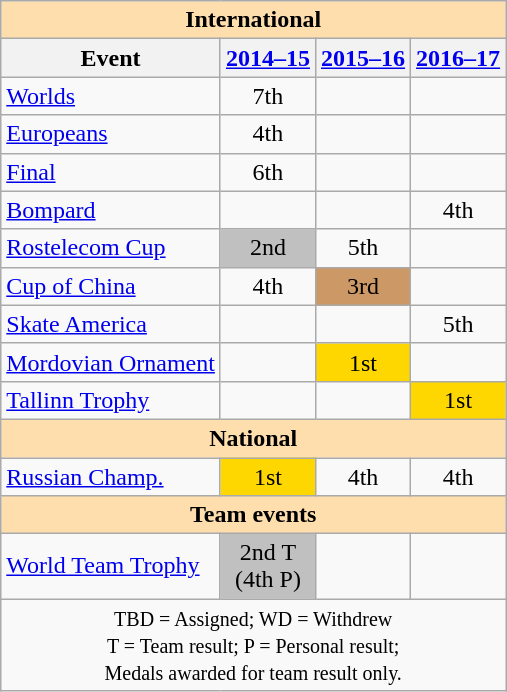<table class="wikitable" style="text-align:center">
<tr>
<th style="background-color: #ffdead; " colspan=4 align=center>International</th>
</tr>
<tr>
<th>Event</th>
<th><a href='#'>2014–15</a></th>
<th><a href='#'>2015–16</a></th>
<th><a href='#'>2016–17</a></th>
</tr>
<tr>
<td align=left><a href='#'>Worlds</a></td>
<td>7th</td>
<td></td>
<td></td>
</tr>
<tr>
<td align=left><a href='#'>Europeans</a></td>
<td>4th</td>
<td></td>
<td></td>
</tr>
<tr>
<td align=left> <a href='#'>Final</a></td>
<td>6th</td>
<td></td>
<td></td>
</tr>
<tr>
<td align=left> <a href='#'>Bompard</a></td>
<td></td>
<td></td>
<td>4th</td>
</tr>
<tr>
<td align=left> <a href='#'>Rostelecom Cup</a></td>
<td bgcolor=silver>2nd</td>
<td>5th</td>
<td></td>
</tr>
<tr>
<td align=left> <a href='#'>Cup of China</a></td>
<td>4th</td>
<td bgcolor=cc9966>3rd</td>
<td></td>
</tr>
<tr>
<td align=left> <a href='#'>Skate America</a></td>
<td></td>
<td></td>
<td>5th</td>
</tr>
<tr>
<td align=left> <a href='#'>Mordovian Ornament</a></td>
<td></td>
<td bgcolor=gold>1st</td>
<td></td>
</tr>
<tr>
<td align=left> <a href='#'>Tallinn Trophy</a></td>
<td></td>
<td></td>
<td bgcolor=gold>1st</td>
</tr>
<tr>
<th style="background-color: #ffdead; " colspan=4 align=center>National</th>
</tr>
<tr>
<td align=left><a href='#'>Russian Champ.</a></td>
<td bgcolor=gold>1st</td>
<td>4th</td>
<td>4th</td>
</tr>
<tr>
<th style="background-color: #ffdead; " colspan=4 align=center>Team events</th>
</tr>
<tr>
<td align=left><a href='#'>World Team Trophy</a></td>
<td bgcolor=silver>2nd T <br>(4th P)</td>
<td></td>
<td></td>
</tr>
<tr>
<td colspan=4 align=center><small> TBD = Assigned; WD = Withdrew <br> T = Team result; P = Personal result;<br> Medals awarded for team result only.</small></td>
</tr>
</table>
